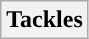<table class="wikitable" style="text-align:center">
<tr>
<th colspan="10">Tackles</th>
</tr>
</table>
